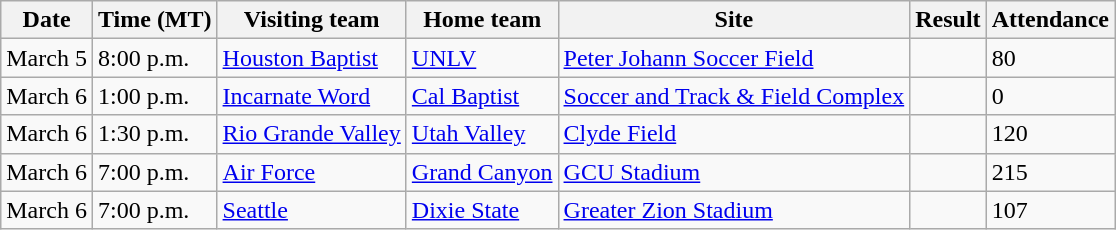<table class="wikitable">
<tr>
<th>Date</th>
<th>Time (MT)</th>
<th>Visiting team</th>
<th>Home team</th>
<th>Site</th>
<th>Result</th>
<th>Attendance</th>
</tr>
<tr>
<td>March 5</td>
<td>8:00 p.m.</td>
<td><a href='#'>Houston Baptist</a></td>
<td><a href='#'>UNLV</a></td>
<td><a href='#'>Peter Johann Soccer Field</a></td>
<td></td>
<td>80</td>
</tr>
<tr>
<td>March 6</td>
<td>1:00 p.m.</td>
<td><a href='#'>Incarnate Word</a></td>
<td><a href='#'>Cal Baptist</a></td>
<td><a href='#'>Soccer and Track & Field Complex</a></td>
<td></td>
<td>0</td>
</tr>
<tr>
<td>March 6</td>
<td>1:30 p.m.</td>
<td><a href='#'>Rio Grande Valley</a></td>
<td><a href='#'>Utah Valley</a></td>
<td><a href='#'>Clyde Field</a></td>
<td></td>
<td>120</td>
</tr>
<tr>
<td>March 6</td>
<td>7:00 p.m.</td>
<td><a href='#'>Air Force</a></td>
<td><a href='#'>Grand Canyon</a></td>
<td><a href='#'>GCU Stadium</a></td>
<td></td>
<td>215</td>
</tr>
<tr>
<td>March 6</td>
<td>7:00 p.m.</td>
<td><a href='#'>Seattle</a></td>
<td><a href='#'>Dixie State</a></td>
<td><a href='#'>Greater Zion Stadium</a></td>
<td></td>
<td>107</td>
</tr>
</table>
